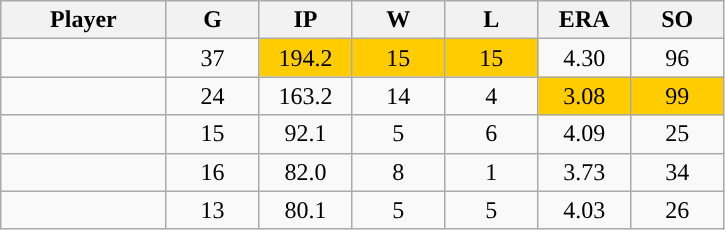<table class="wikitable sortable">
<tr>
<th bgcolor="#DDDDFF" width="16%">Player</th>
<th bgcolor="#DDDDFF" width="9%">G</th>
<th bgcolor="#DDDDFF" width="9%">IP</th>
<th bgcolor="#DDDDFF" width="9%">W</th>
<th bgcolor="#DDDDFF" width="9%">L</th>
<th bgcolor="#DDDDFF" width="9%">ERA</th>
<th bgcolor="#DDDDFF" width="9%">SO</th>
</tr>
<tr align="center">
<td></td>
<td>37</td>
<td style="background:#fc0;">194.2</td>
<td style="background:#fc0;">15</td>
<td style="background:#fc0;">15</td>
<td>4.30</td>
<td>96</td>
</tr>
<tr align="center">
<td></td>
<td>24</td>
<td>163.2</td>
<td>14</td>
<td>4</td>
<td style="background:#fc0;">3.08</td>
<td style="background:#fc0;">99</td>
</tr>
<tr align="center">
<td></td>
<td>15</td>
<td>92.1</td>
<td>5</td>
<td>6</td>
<td>4.09</td>
<td>25</td>
</tr>
<tr align="center">
<td></td>
<td>16</td>
<td>82.0</td>
<td>8</td>
<td>1</td>
<td>3.73</td>
<td>34</td>
</tr>
<tr align="center">
<td></td>
<td>13</td>
<td>80.1</td>
<td>5</td>
<td>5</td>
<td>4.03</td>
<td>26</td>
</tr>
</table>
